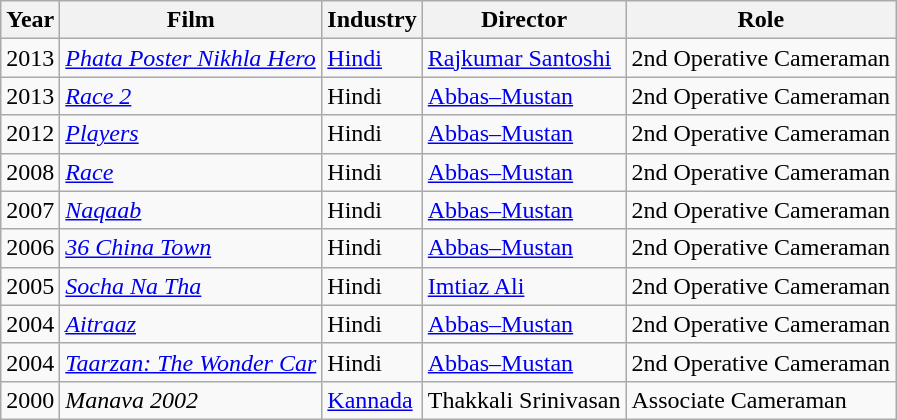<table class="wikitable sortable">
<tr>
<th>Year</th>
<th>Film</th>
<th>Industry</th>
<th>Director</th>
<th>Role</th>
</tr>
<tr>
<td>2013</td>
<td><em><a href='#'>Phata Poster Nikhla Hero</a></em></td>
<td><a href='#'>Hindi</a></td>
<td><a href='#'>Rajkumar Santoshi</a></td>
<td>2nd Operative Cameraman</td>
</tr>
<tr>
<td>2013</td>
<td><em><a href='#'>Race 2</a></em></td>
<td>Hindi</td>
<td><a href='#'>Abbas–Mustan</a></td>
<td>2nd Operative Cameraman</td>
</tr>
<tr>
<td>2012</td>
<td><em><a href='#'>Players</a></em></td>
<td>Hindi</td>
<td><a href='#'>Abbas–Mustan</a></td>
<td>2nd Operative Cameraman</td>
</tr>
<tr>
<td>2008</td>
<td><em><a href='#'>Race</a></em></td>
<td>Hindi</td>
<td><a href='#'>Abbas–Mustan</a></td>
<td>2nd Operative Cameraman</td>
</tr>
<tr>
<td>2007</td>
<td><em><a href='#'>Naqaab</a></em></td>
<td>Hindi</td>
<td><a href='#'>Abbas–Mustan</a></td>
<td>2nd Operative Cameraman</td>
</tr>
<tr>
<td>2006</td>
<td><em><a href='#'>36 China Town</a></em></td>
<td>Hindi</td>
<td><a href='#'>Abbas–Mustan</a></td>
<td>2nd Operative Cameraman</td>
</tr>
<tr>
<td>2005</td>
<td><em><a href='#'>Socha Na Tha</a></em></td>
<td>Hindi</td>
<td><a href='#'>Imtiaz Ali</a></td>
<td>2nd Operative Cameraman</td>
</tr>
<tr>
<td>2004</td>
<td><em><a href='#'>Aitraaz</a></em></td>
<td>Hindi</td>
<td><a href='#'>Abbas–Mustan</a></td>
<td>2nd Operative Cameraman</td>
</tr>
<tr>
<td>2004</td>
<td><em><a href='#'>Taarzan: The Wonder Car</a></em></td>
<td>Hindi</td>
<td><a href='#'>Abbas–Mustan</a></td>
<td>2nd Operative Cameraman</td>
</tr>
<tr>
<td>2000</td>
<td><em>Manava 2002</em></td>
<td><a href='#'>Kannada</a></td>
<td>Thakkali Srinivasan</td>
<td>Associate Cameraman</td>
</tr>
</table>
